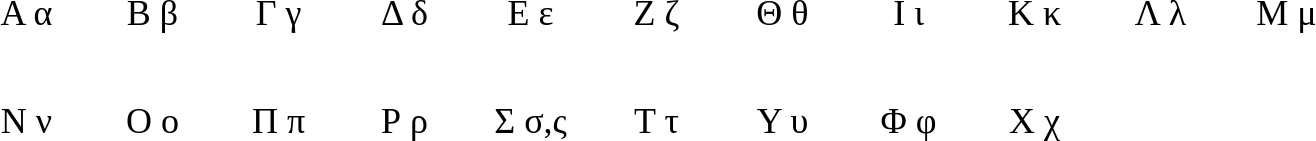<table class=standard cellpadding=5 style="font-size: 1.5em; line-height: 2.5em; text-align: center;">
<tr>
<td style="width:3em;">Α α</td>
<td style="width:3em;">Β β</td>
<td style="width:3em;">Γ γ</td>
<td style="width:3em;">Δ δ</td>
<td style="width:3em;">Ε ε</td>
<td style="width:3em;">Ζ ζ</td>
<td style="width:3em;">Θ θ</td>
<td style="width:3em;">Ι ι</td>
<td style="width:3em;">Κ κ</td>
<td style="width:3em;">Λ λ</td>
<td style="width:3em;">Μ μ</td>
</tr>
<tr>
<td style="width:3em;">Ν ν</td>
<td style="width:3em;">Ο ο</td>
<td style="width:3em;">Π π</td>
<td style="width:3em;">Ρ ρ</td>
<td style="width:3em;">Σ σ,ς</td>
<td style="width:3em;">Τ τ</td>
<td style="width:3em;">Υ υ</td>
<td style="width:3em;">Φ φ</td>
<td style="width:3em;">Χ χ</td>
</tr>
</table>
